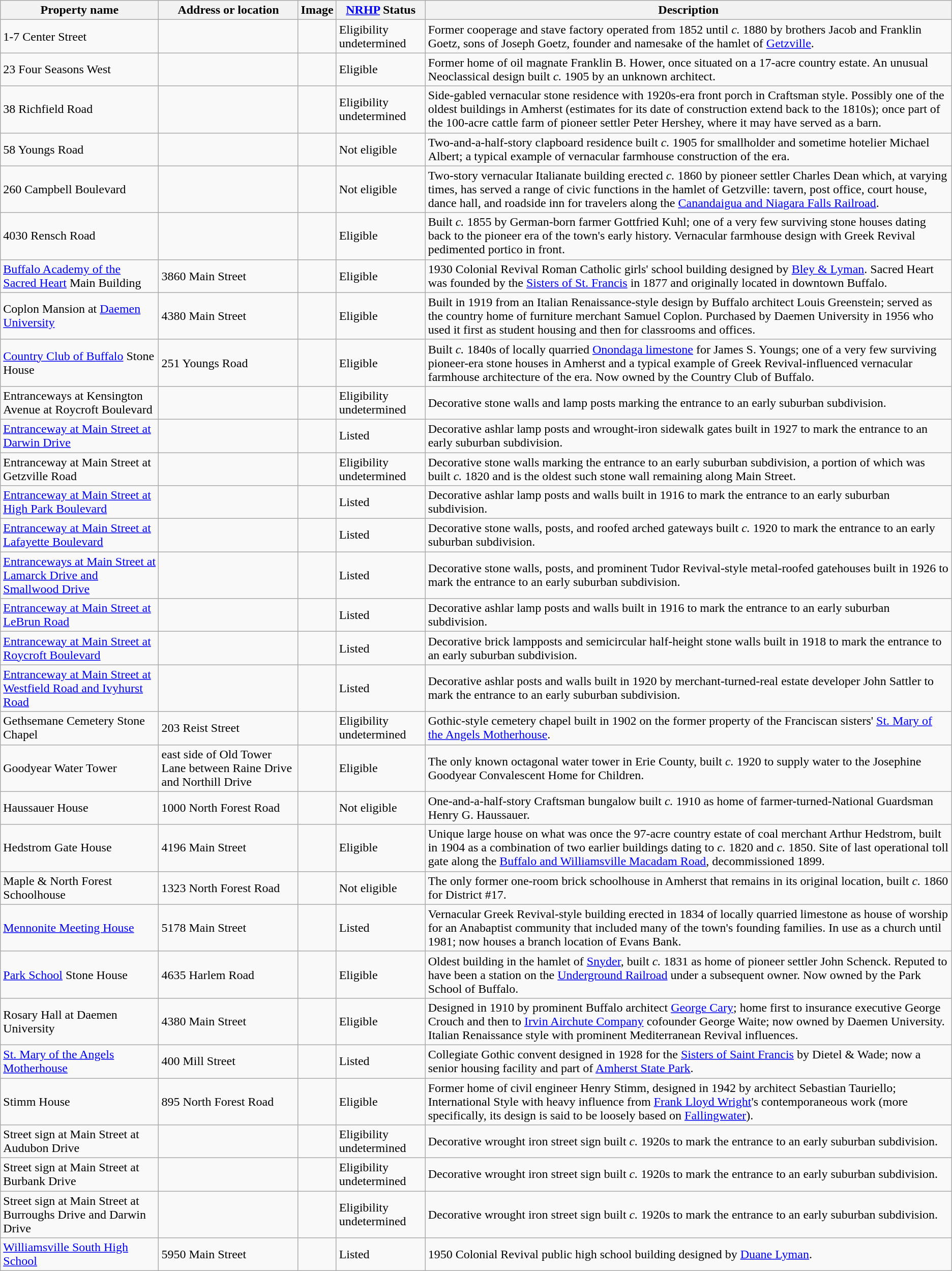<table class="wikitable sortable">
<tr>
<th>Property name</th>
<th>Address or location</th>
<th>Image</th>
<th><a href='#'>NRHP</a> Status</th>
<th>Description</th>
</tr>
<tr>
<td>1-7 Center Street</td>
<td></td>
<td></td>
<td>Eligibility undetermined</td>
<td>Former cooperage and stave factory operated from 1852 until <em>c.</em> 1880 by brothers Jacob and Franklin Goetz, sons of Joseph Goetz, founder and namesake of the hamlet of <a href='#'>Getzville</a>.</td>
</tr>
<tr>
<td>23 Four Seasons West</td>
<td></td>
<td></td>
<td>Eligible</td>
<td>Former home of oil magnate Franklin B. Hower, once situated on a 17-acre country estate. An unusual Neoclassical design built <em>c.</em> 1905 by an unknown architect.</td>
</tr>
<tr>
<td>38 Richfield Road</td>
<td></td>
<td></td>
<td>Eligibility undetermined</td>
<td>Side-gabled vernacular stone residence with 1920s-era front porch in Craftsman style. Possibly one of the oldest buildings in Amherst (estimates for its date of construction extend back to the 1810s); once part of the 100-acre cattle farm of pioneer settler Peter Hershey, where it may have served as a barn.</td>
</tr>
<tr>
<td>58 Youngs Road</td>
<td></td>
<td></td>
<td>Not eligible</td>
<td>Two-and-a-half-story clapboard residence built <em>c.</em> 1905 for smallholder and sometime hotelier Michael Albert; a typical example of vernacular farmhouse construction of the era.</td>
</tr>
<tr>
<td>260 Campbell Boulevard</td>
<td></td>
<td></td>
<td>Not eligible</td>
<td>Two-story vernacular Italianate building erected <em>c.</em> 1860 by pioneer settler Charles Dean which, at varying times, has served a range of civic functions in the hamlet of Getzville: tavern, post office, court house, dance hall, and roadside inn for travelers along the <a href='#'>Canandaigua and Niagara Falls Railroad</a>.</td>
</tr>
<tr>
<td>4030 Rensch Road</td>
<td></td>
<td></td>
<td>Eligible</td>
<td>Built <em>c.</em> 1855 by German-born farmer Gottfried Kuhl; one of a very few surviving stone houses dating back to the pioneer era of the town's early history. Vernacular farmhouse design with Greek Revival pedimented portico in front.</td>
</tr>
<tr>
<td><a href='#'>Buffalo Academy of the Sacred Heart</a> Main Building</td>
<td>3860 Main Street</td>
<td></td>
<td>Eligible</td>
<td>1930 Colonial Revival Roman Catholic girls' school building designed by <a href='#'>Bley & Lyman</a>. Sacred Heart was founded by the <a href='#'>Sisters of St. Francis</a> in 1877 and originally located in downtown Buffalo.</td>
</tr>
<tr>
<td>Coplon Mansion at <a href='#'>Daemen University</a></td>
<td>4380 Main Street</td>
<td></td>
<td>Eligible</td>
<td>Built in 1919 from an Italian Renaissance-style design by Buffalo architect Louis Greenstein; served as the country home of furniture merchant Samuel Coplon. Purchased by Daemen University in 1956 who used it first as student housing and then for classrooms and offices.</td>
</tr>
<tr>
<td><a href='#'>Country Club of Buffalo</a> Stone House</td>
<td>251 Youngs Road</td>
<td></td>
<td>Eligible</td>
<td>Built <em>c.</em> 1840s of locally quarried <a href='#'>Onondaga limestone</a> for James S. Youngs; one of a very few surviving pioneer-era stone houses in Amherst and a typical example of Greek Revival-influenced vernacular farmhouse architecture of the era. Now owned by the Country Club of Buffalo.</td>
</tr>
<tr>
<td>Entranceways at Kensington Avenue at Roycroft Boulevard</td>
<td></td>
<td></td>
<td>Eligibility undetermined</td>
<td>Decorative stone walls and lamp posts marking the entrance to an early suburban subdivision.</td>
</tr>
<tr>
<td><a href='#'>Entranceway at Main Street at Darwin Drive</a></td>
<td></td>
<td></td>
<td>Listed</td>
<td>Decorative ashlar lamp posts and wrought-iron sidewalk gates built in 1927 to mark the entrance to an early suburban subdivision.</td>
</tr>
<tr>
<td>Entranceway at Main Street at Getzville Road</td>
<td></td>
<td></td>
<td>Eligibility undetermined</td>
<td>Decorative stone walls marking the entrance to an early suburban subdivision, a portion of which was built <em>c.</em> 1820 and is the oldest such stone wall remaining along Main Street.</td>
</tr>
<tr>
<td><a href='#'>Entranceway at Main Street at High Park Boulevard</a></td>
<td></td>
<td></td>
<td>Listed</td>
<td>Decorative ashlar lamp posts and walls built in 1916 to mark the entrance to an early suburban subdivision.</td>
</tr>
<tr>
<td><a href='#'>Entranceway at Main Street at Lafayette Boulevard</a></td>
<td></td>
<td></td>
<td>Listed</td>
<td>Decorative stone walls, posts, and roofed arched gateways built <em>c.</em> 1920 to mark the entrance to an early suburban subdivision.</td>
</tr>
<tr>
<td><a href='#'>Entranceways at Main Street at Lamarck Drive and Smallwood Drive</a></td>
<td></td>
<td></td>
<td>Listed</td>
<td>Decorative stone walls, posts, and prominent Tudor Revival-style metal-roofed gatehouses built in 1926 to mark the entrance to an early suburban subdivision.</td>
</tr>
<tr>
<td><a href='#'>Entranceway at Main Street at LeBrun Road</a></td>
<td></td>
<td></td>
<td>Listed</td>
<td>Decorative ashlar lamp posts and walls built in 1916 to mark the entrance to an early suburban subdivision.</td>
</tr>
<tr>
<td><a href='#'>Entranceway at Main Street at Roycroft Boulevard</a></td>
<td></td>
<td></td>
<td>Listed</td>
<td>Decorative brick lampposts and semicircular half-height stone walls built in 1918 to mark the entrance to an early suburban subdivision.</td>
</tr>
<tr>
<td><a href='#'>Entranceway at Main Street at Westfield Road and Ivyhurst Road</a></td>
<td></td>
<td></td>
<td>Listed</td>
<td>Decorative ashlar posts and walls built in 1920 by merchant-turned-real estate developer John Sattler to mark the entrance to an early suburban subdivision.</td>
</tr>
<tr>
<td>Gethsemane Cemetery Stone Chapel</td>
<td>203 Reist Street</td>
<td></td>
<td>Eligibility undetermined</td>
<td>Gothic-style cemetery chapel built in 1902 on the former property of the Franciscan sisters' <a href='#'>St. Mary of the Angels Motherhouse</a>.</td>
</tr>
<tr>
<td>Goodyear Water Tower</td>
<td>east side of Old Tower Lane between Raine Drive and Northill Drive</td>
<td></td>
<td>Eligible</td>
<td>The only known octagonal water tower in Erie County,  built <em>c.</em> 1920 to supply water to the Josephine Goodyear Convalescent Home for Children.</td>
</tr>
<tr>
<td>Haussauer House</td>
<td>1000 North Forest Road</td>
<td></td>
<td>Not eligible</td>
<td>One-and-a-half-story Craftsman bungalow built <em>c.</em> 1910 as home of farmer-turned-National Guardsman Henry G. Haussauer.</td>
</tr>
<tr>
<td>Hedstrom Gate House</td>
<td>4196 Main Street</td>
<td></td>
<td>Eligible</td>
<td>Unique large house on what was once the 97-acre country estate of coal merchant Arthur Hedstrom, built in 1904 as a combination of two earlier buildings dating to <em>c.</em> 1820 and <em>c.</em> 1850. Site of last operational toll gate along the <a href='#'>Buffalo and Williamsville Macadam Road</a>, decommissioned 1899.</td>
</tr>
<tr>
<td>Maple & North Forest Schoolhouse</td>
<td>1323 North Forest Road</td>
<td></td>
<td>Not eligible</td>
<td>The only former one-room brick schoolhouse in Amherst that remains in its original location, built <em>c.</em> 1860 for District #17.</td>
</tr>
<tr>
<td><a href='#'>Mennonite Meeting House</a></td>
<td>5178 Main Street</td>
<td></td>
<td>Listed</td>
<td>Vernacular Greek Revival-style building erected in 1834 of locally quarried limestone as house of worship for an Anabaptist community that included many of the town's founding families. In use as a church until 1981; now houses a branch location of Evans Bank.</td>
</tr>
<tr>
<td><a href='#'>Park School</a> Stone House</td>
<td>4635 Harlem Road</td>
<td></td>
<td>Eligible</td>
<td>Oldest building in the hamlet of <a href='#'>Snyder</a>, built <em>c.</em> 1831 as home of pioneer settler John Schenck. Reputed to have been a station on the <a href='#'>Underground Railroad</a> under a subsequent owner. Now owned by the Park School of Buffalo.</td>
</tr>
<tr>
<td>Rosary Hall at Daemen University</td>
<td>4380 Main Street</td>
<td></td>
<td>Eligible</td>
<td>Designed in 1910 by prominent Buffalo architect <a href='#'>George Cary</a>; home first to insurance executive George Crouch and then to <a href='#'>Irvin Airchute Company</a> cofounder George Waite; now owned by Daemen University. Italian Renaissance style with prominent Mediterranean Revival influences.</td>
</tr>
<tr>
<td><a href='#'>St. Mary of the Angels Motherhouse</a></td>
<td>400 Mill Street</td>
<td></td>
<td>Listed</td>
<td>Collegiate Gothic convent designed in 1928 for the <a href='#'>Sisters of Saint Francis</a> by Dietel & Wade; now a senior housing facility and part of <a href='#'>Amherst State Park</a>.</td>
</tr>
<tr>
<td>Stimm House</td>
<td>895 North Forest Road</td>
<td></td>
<td>Eligible</td>
<td>Former home of civil engineer Henry Stimm, designed in 1942 by architect Sebastian Tauriello; International Style with heavy influence from <a href='#'>Frank Lloyd Wright</a>'s contemporaneous work (more specifically, its design is said to be loosely based on <a href='#'>Fallingwater</a>).</td>
</tr>
<tr>
<td>Street sign at Main Street at Audubon Drive</td>
<td></td>
<td></td>
<td>Eligibility undetermined</td>
<td>Decorative wrought iron street sign built <em>c.</em> 1920s to mark the entrance to an early suburban subdivision.</td>
</tr>
<tr>
<td>Street sign at Main Street at Burbank Drive</td>
<td></td>
<td></td>
<td>Eligibility undetermined</td>
<td>Decorative wrought iron street sign built <em>c.</em> 1920s to mark the entrance to an early suburban subdivision.</td>
</tr>
<tr>
<td>Street sign at Main Street at Burroughs Drive and Darwin Drive</td>
<td></td>
<td></td>
<td>Eligibility undetermined</td>
<td>Decorative wrought iron street sign built <em>c.</em> 1920s to mark the entrance to an early suburban subdivision.</td>
</tr>
<tr>
<td><a href='#'>Williamsville South High School</a></td>
<td>5950 Main Street</td>
<td></td>
<td>Listed</td>
<td>1950 Colonial Revival public high school building designed by <a href='#'>Duane Lyman</a>.</td>
</tr>
</table>
